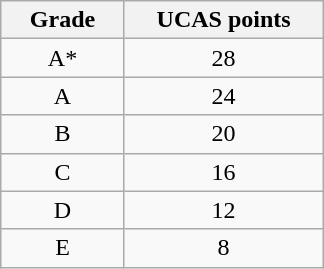<table class="wikitable" border="1" style="text-align:center; margin-left:1em;">
<tr>
<th width="75">Grade</th>
<th width="125">UCAS points</th>
</tr>
<tr>
<td align="center">A*</td>
<td>28</td>
</tr>
<tr>
<td align="center">A</td>
<td>24</td>
</tr>
<tr>
<td align="center">B</td>
<td>20</td>
</tr>
<tr>
<td align="center">C</td>
<td>16</td>
</tr>
<tr>
<td align="center">D</td>
<td>12</td>
</tr>
<tr>
<td align="center">E</td>
<td>8</td>
</tr>
</table>
